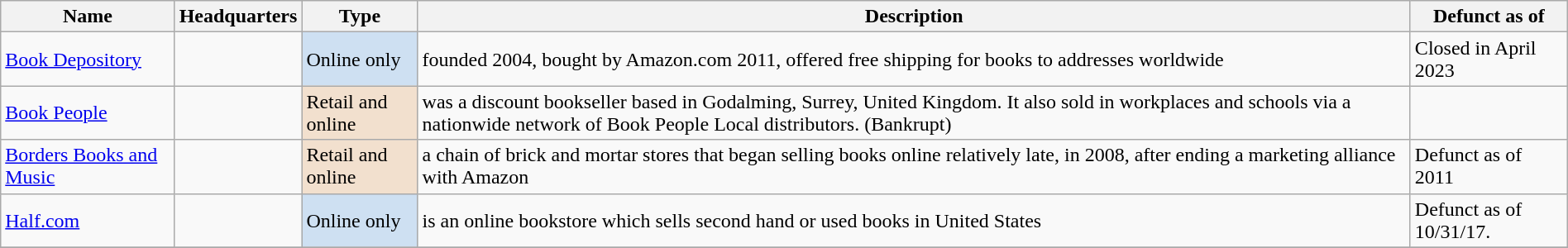<table class="wikitable sortable" width="100%">
<tr>
<th>Name</th>
<th>Headquarters</th>
<th>Type</th>
<th>Description</th>
<th>Defunct as of</th>
</tr>
<tr>
<td><a href='#'>Book Depository</a></td>
<td></td>
<td style="background:#CEE0F2">Online only</td>
<td>founded 2004, bought by Amazon.com 2011, offered free shipping for books to addresses worldwide</td>
<td>Closed in April 2023</td>
</tr>
<tr>
<td><a href='#'>Book People</a></td>
<td></td>
<td style="background:#F2E0CE">Retail and online</td>
<td>was a discount bookseller based in Godalming, Surrey, United Kingdom. It also sold in workplaces and schools via a nationwide network of Book People Local distributors. (Bankrupt)</td>
<td></td>
</tr>
<tr>
<td><a href='#'>Borders Books and Music</a></td>
<td></td>
<td style="background:#F2E0CE">Retail and online</td>
<td>a chain of brick and mortar stores that began selling books online relatively late, in 2008, after ending a marketing alliance with Amazon</td>
<td>Defunct as of 2011</td>
</tr>
<tr>
<td><a href='#'>Half.com</a></td>
<td></td>
<td style="background:#CEE0F2">Online only</td>
<td>is an online bookstore which sells second hand or used books in United States</td>
<td>Defunct as of 10/31/17.</td>
</tr>
<tr>
</tr>
</table>
